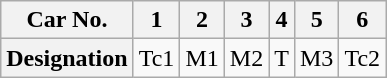<table class="wikitable">
<tr>
<th>Car No.</th>
<th>1</th>
<th>2</th>
<th>3</th>
<th>4</th>
<th>5</th>
<th>6</th>
</tr>
<tr>
<th>Designation</th>
<td>Tc1</td>
<td>M1</td>
<td>M2</td>
<td>T</td>
<td>M3</td>
<td>Tc2</td>
</tr>
</table>
